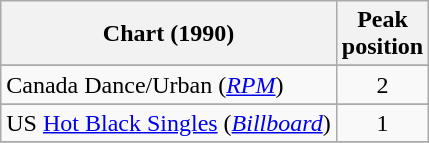<table class="wikitable sortable">
<tr>
<th>Chart (1990)</th>
<th>Peak<br>position</th>
</tr>
<tr>
</tr>
<tr>
</tr>
<tr>
<td align="left">Canada Dance/Urban (<em><a href='#'>RPM</a></em>)</td>
<td align="center">2</td>
</tr>
<tr>
</tr>
<tr>
</tr>
<tr>
</tr>
<tr>
<td scope="row">US <a href='#'>Hot Black Singles</a> (<em><a href='#'>Billboard</a></em>)</td>
<td align="center">1</td>
</tr>
<tr>
</tr>
</table>
